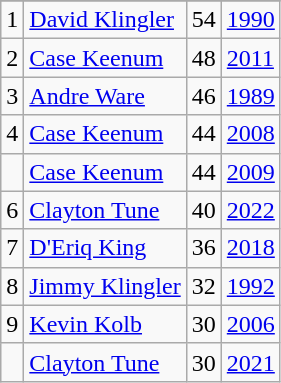<table class="wikitable">
<tr>
</tr>
<tr>
<td>1</td>
<td><a href='#'>David Klingler</a></td>
<td>54</td>
<td><a href='#'>1990</a></td>
</tr>
<tr>
<td>2</td>
<td><a href='#'>Case Keenum</a></td>
<td>48</td>
<td><a href='#'>2011</a></td>
</tr>
<tr>
<td>3</td>
<td><a href='#'>Andre Ware</a></td>
<td>46</td>
<td><a href='#'>1989</a></td>
</tr>
<tr>
<td>4</td>
<td><a href='#'>Case Keenum</a></td>
<td>44</td>
<td><a href='#'>2008</a></td>
</tr>
<tr>
<td></td>
<td><a href='#'>Case Keenum</a></td>
<td>44</td>
<td><a href='#'>2009</a></td>
</tr>
<tr>
<td>6</td>
<td><a href='#'>Clayton Tune</a></td>
<td>40</td>
<td><a href='#'>2022</a></td>
</tr>
<tr>
<td>7</td>
<td><a href='#'>D'Eriq King</a></td>
<td>36</td>
<td><a href='#'>2018</a></td>
</tr>
<tr>
<td>8</td>
<td><a href='#'>Jimmy Klingler</a></td>
<td>32</td>
<td><a href='#'>1992</a></td>
</tr>
<tr>
<td>9</td>
<td><a href='#'>Kevin Kolb</a></td>
<td>30</td>
<td><a href='#'>2006</a></td>
</tr>
<tr>
<td></td>
<td><a href='#'>Clayton Tune</a></td>
<td>30</td>
<td><a href='#'>2021</a></td>
</tr>
</table>
